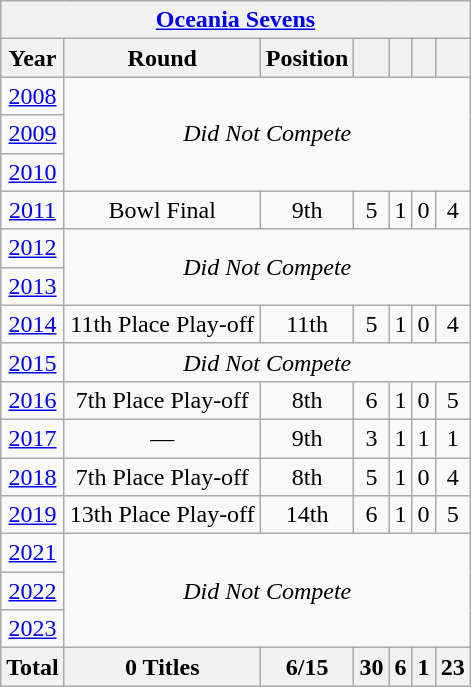<table class="wikitable" style="text-align: center;">
<tr>
<th colspan="7"><a href='#'>Oceania Sevens</a></th>
</tr>
<tr>
<th>Year</th>
<th>Round</th>
<th>Position</th>
<th></th>
<th></th>
<th></th>
<th></th>
</tr>
<tr>
<td> <a href='#'>2008</a></td>
<td colspan="6" rowspan="3"><em>Did Not Compete</em></td>
</tr>
<tr>
<td> <a href='#'>2009</a></td>
</tr>
<tr>
<td> <a href='#'>2010</a></td>
</tr>
<tr>
<td> <a href='#'>2011</a></td>
<td>Bowl Final</td>
<td>9th</td>
<td>5</td>
<td>1</td>
<td>0</td>
<td>4</td>
</tr>
<tr>
<td> <a href='#'>2012</a></td>
<td colspan="6" rowspan="2"><em>Did Not Compete</em></td>
</tr>
<tr>
<td> <a href='#'>2013</a></td>
</tr>
<tr>
<td> <a href='#'>2014</a></td>
<td>11th Place Play-off</td>
<td>11th</td>
<td>5</td>
<td>1</td>
<td>0</td>
<td>4</td>
</tr>
<tr>
<td> <a href='#'>2015</a></td>
<td colspan="6"><em>Did Not Compete</em></td>
</tr>
<tr>
<td> <a href='#'>2016</a></td>
<td>7th Place Play-off</td>
<td>8th</td>
<td>6</td>
<td>1</td>
<td>0</td>
<td>5</td>
</tr>
<tr>
<td> <a href='#'>2017</a></td>
<td>— </td>
<td>9th</td>
<td>3</td>
<td>1</td>
<td>1</td>
<td>1</td>
</tr>
<tr>
<td> <a href='#'>2018</a></td>
<td>7th Place Play-off</td>
<td>8th</td>
<td>5</td>
<td>1</td>
<td>0</td>
<td>4</td>
</tr>
<tr>
<td> <a href='#'>2019</a></td>
<td>13th Place Play-off</td>
<td>14th</td>
<td>6</td>
<td>1</td>
<td>0</td>
<td>5</td>
</tr>
<tr>
<td> <a href='#'>2021</a></td>
<td colspan="6" rowspan="3"><em>Did Not Compete</em></td>
</tr>
<tr>
<td> <a href='#'>2022</a></td>
</tr>
<tr>
<td> <a href='#'>2023</a></td>
</tr>
<tr>
<th>Total</th>
<th>0 Titles</th>
<th>6/15</th>
<th>30</th>
<th>6</th>
<th>1</th>
<th>23</th>
</tr>
</table>
